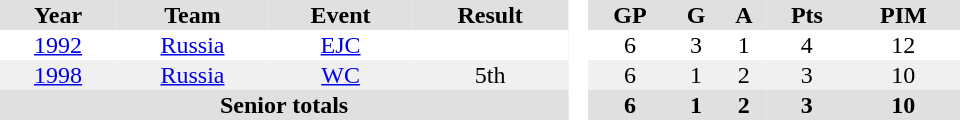<table border="0" cellpadding="1" cellspacing="0" style="text-align:center; width:40em">
<tr ALIGN="center" bgcolor="#e0e0e0">
<th>Year</th>
<th>Team</th>
<th>Event</th>
<th>Result</th>
<th rowspan="99" bgcolor="#ffffff"> </th>
<th>GP</th>
<th>G</th>
<th>A</th>
<th>Pts</th>
<th>PIM</th>
</tr>
<tr>
<td><a href='#'>1992</a></td>
<td><a href='#'>Russia</a></td>
<td><a href='#'>EJC</a></td>
<td></td>
<td>6</td>
<td>3</td>
<td>1</td>
<td>4</td>
<td>12</td>
</tr>
<tr bgcolor="#f0f0f0">
<td><a href='#'>1998</a></td>
<td><a href='#'>Russia</a></td>
<td><a href='#'>WC</a></td>
<td>5th</td>
<td>6</td>
<td>1</td>
<td>2</td>
<td>3</td>
<td>10</td>
</tr>
<tr bgcolor="#e0e0e0">
<th colspan="4">Senior totals</th>
<th>6</th>
<th>1</th>
<th>2</th>
<th>3</th>
<th>10</th>
</tr>
</table>
